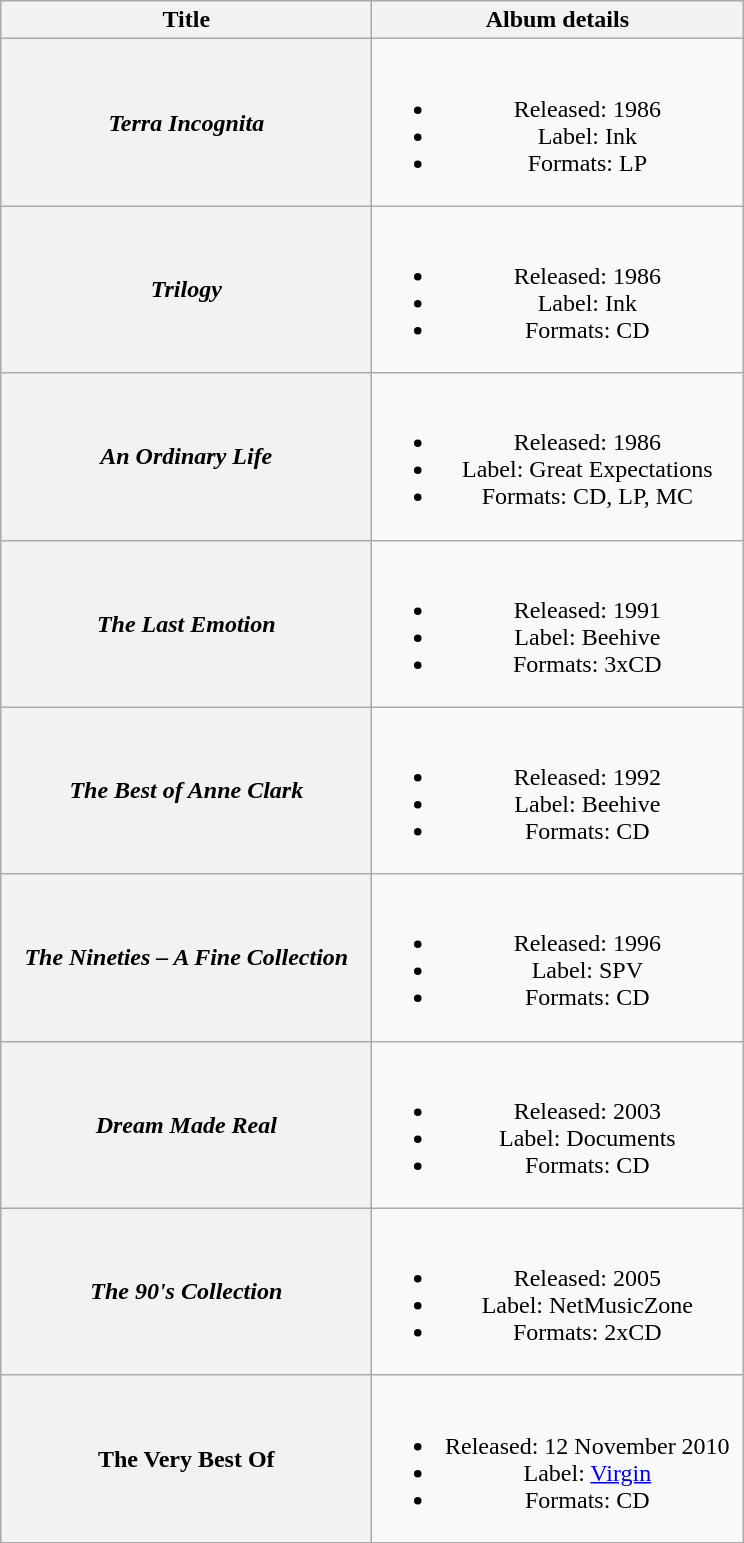<table class="wikitable plainrowheaders" style="text-align:center;">
<tr>
<th scope="col" style="width:15em;">Title</th>
<th scope="col" style="width:15em;">Album details</th>
</tr>
<tr>
<th scope="row"><em>Terra Incognita</em></th>
<td><br><ul><li>Released: 1986</li><li>Label: Ink</li><li>Formats: LP</li></ul></td>
</tr>
<tr>
<th scope="row"><em>Trilogy</em></th>
<td><br><ul><li>Released: 1986</li><li>Label: Ink</li><li>Formats: CD</li></ul></td>
</tr>
<tr>
<th scope="row"><em>An Ordinary Life</em></th>
<td><br><ul><li>Released: 1986</li><li>Label: Great Expectations</li><li>Formats: CD, LP, MC</li></ul></td>
</tr>
<tr>
<th scope="row"><em>The Last Emotion</em></th>
<td><br><ul><li>Released: 1991</li><li>Label: Beehive</li><li>Formats: 3xCD</li></ul></td>
</tr>
<tr>
<th scope="row"><em>The Best of Anne Clark</em></th>
<td><br><ul><li>Released: 1992</li><li>Label: Beehive</li><li>Formats: CD</li></ul></td>
</tr>
<tr>
<th scope="row"><em>The Nineties – A Fine Collection</em></th>
<td><br><ul><li>Released: 1996</li><li>Label: SPV</li><li>Formats: CD</li></ul></td>
</tr>
<tr>
<th scope="row"><em>Dream Made Real</em></th>
<td><br><ul><li>Released: 2003</li><li>Label: Documents</li><li>Formats: CD</li></ul></td>
</tr>
<tr>
<th scope="row"><em>The 90's Collection</em></th>
<td><br><ul><li>Released: 2005</li><li>Label: NetMusicZone</li><li>Formats: 2xCD</li></ul></td>
</tr>
<tr>
<th scope="row">The Very Best Of</th>
<td><br><ul><li>Released: 12 November 2010</li><li>Label: <a href='#'>Virgin</a></li><li>Formats: CD</li></ul></td>
</tr>
</table>
